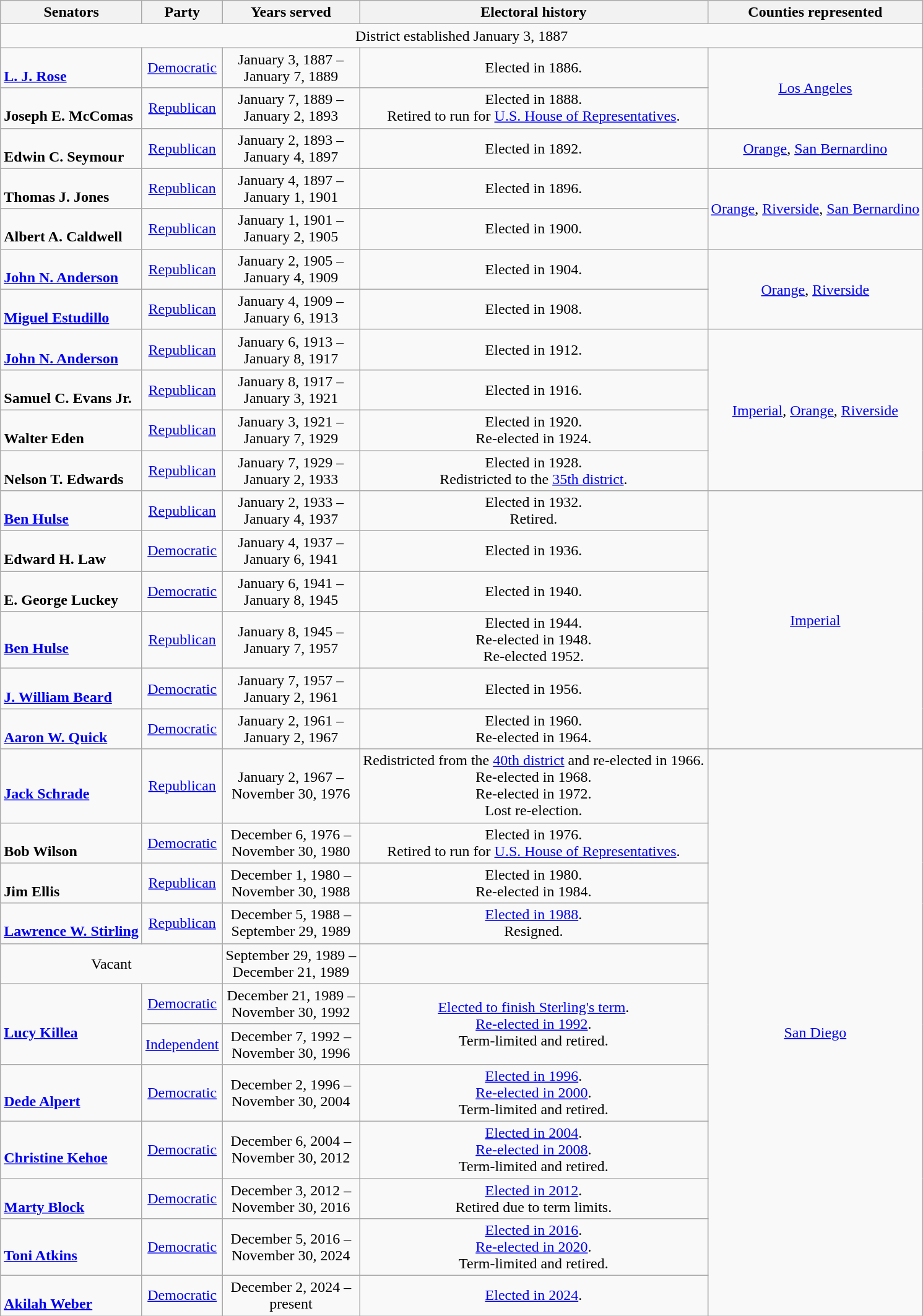<table class=wikitable style="text-align:center">
<tr>
<th>Senators</th>
<th>Party</th>
<th>Years served</th>
<th>Electoral history</th>
<th>Counties represented</th>
</tr>
<tr>
<td colspan=5>District established January 3, 1887</td>
</tr>
<tr>
<td align=left><br><strong><a href='#'>L. J. Rose</a></strong> <br> </td>
<td><a href='#'>Democratic</a></td>
<td>January 3, 1887 – <br>January 7, 1889</td>
<td>Elected in 1886. <br> </td>
<td rowspan="2"><a href='#'>Los Angeles</a></td>
</tr>
<tr>
<td align=left><br><strong>Joseph E. McComas</strong><br></td>
<td><a href='#'>Republican</a></td>
<td>January 7, 1889 – <br>January 2, 1893</td>
<td>Elected in 1888. <br> Retired to run for <a href='#'>U.S. House of Representatives</a>.</td>
</tr>
<tr>
<td align=left><br><strong>Edwin C. Seymour</strong> <br> </td>
<td><a href='#'>Republican</a></td>
<td>January 2, 1893 – <br>January 4, 1897</td>
<td>Elected in 1892. <br> </td>
<td><a href='#'>Orange</a>, <a href='#'>San Bernardino</a></td>
</tr>
<tr>
<td align=left><br><strong>Thomas J. Jones</strong><br></td>
<td><a href='#'>Republican</a></td>
<td>January 4, 1897 – <br>January 1, 1901</td>
<td>Elected in 1896. <br> </td>
<td rowspan="2"><a href='#'>Orange</a>, <a href='#'>Riverside</a>, <a href='#'>San Bernardino</a></td>
</tr>
<tr>
<td align=left><br><strong>Albert A. Caldwell</strong><br></td>
<td><a href='#'>Republican</a></td>
<td>January 1, 1901 – <br>January 2, 1905</td>
<td>Elected in 1900. <br> </td>
</tr>
<tr>
<td align=left><br><strong><a href='#'>John N. Anderson</a></strong><br></td>
<td><a href='#'>Republican</a></td>
<td>January 2, 1905 – <br>January 4, 1909</td>
<td>Elected in 1904. <br> </td>
<td rowspan="2"><a href='#'>Orange</a>, <a href='#'>Riverside</a></td>
</tr>
<tr>
<td align=left> <br><strong><a href='#'>Miguel Estudillo</a></strong><br></td>
<td><a href='#'>Republican</a></td>
<td>January 4, 1909 – <br>January 6, 1913</td>
<td>Elected in 1908. <br> </td>
</tr>
<tr>
<td align=left><br><strong><a href='#'>John N. Anderson</a></strong><br></td>
<td><a href='#'>Republican</a></td>
<td>January 6, 1913 – <br>January 8, 1917</td>
<td>Elected in 1912. <br> </td>
<td rowspan="4"><a href='#'>Imperial</a>, <a href='#'>Orange</a>, <a href='#'>Riverside</a></td>
</tr>
<tr>
<td align=left> <br><strong>Samuel C. Evans Jr.</strong><br></td>
<td><a href='#'>Republican</a></td>
<td>January 8, 1917 – <br>January 3, 1921</td>
<td>Elected in 1916. <br> </td>
</tr>
<tr>
<td align=left><br><strong>Walter Eden</strong><br></td>
<td><a href='#'>Republican</a></td>
<td>January 3, 1921 – <br>January 7, 1929</td>
<td>Elected in 1920. <br> Re-elected in 1924. <br> </td>
</tr>
<tr>
<td align=left><br><strong>Nelson T. Edwards</strong><br></td>
<td><a href='#'>Republican</a></td>
<td>January 7, 1929 – <br>January 2, 1933</td>
<td>Elected in 1928. <br> Redistricted to the <a href='#'>35th district</a>.</td>
</tr>
<tr>
<td align=left><br><strong><a href='#'>Ben Hulse</a></strong><br></td>
<td><a href='#'>Republican</a></td>
<td>January 2, 1933 – <br>January 4, 1937</td>
<td>Elected in 1932. <br> Retired.</td>
<td rowspan="6"><a href='#'>Imperial</a></td>
</tr>
<tr>
<td align=left><br><strong>Edward H. Law</strong><br></td>
<td><a href='#'>Democratic</a></td>
<td>January 4, 1937 – <br>January 6, 1941</td>
<td>Elected in 1936. <br> </td>
</tr>
<tr>
<td align=left><br><strong>E. George Luckey</strong><br></td>
<td><a href='#'>Democratic</a></td>
<td>January 6, 1941 – <br>January 8, 1945</td>
<td>Elected in 1940.<br> </td>
</tr>
<tr>
<td align=left><br><strong><a href='#'>Ben Hulse</a></strong><br></td>
<td><a href='#'>Republican</a></td>
<td>January 8, 1945 – <br>January 7, 1957</td>
<td>Elected in 1944. <br> Re-elected in 1948. <br> Re-elected 1952. <br> </td>
</tr>
<tr>
<td align=left><br><strong><a href='#'>J. William Beard</a></strong><br></td>
<td><a href='#'>Democratic</a></td>
<td>January 7, 1957 – <br>January 2, 1961</td>
<td>Elected in 1956.<br> </td>
</tr>
<tr>
<td align=left><br><strong><a href='#'>Aaron W. Quick</a></strong><br></td>
<td><a href='#'>Democratic</a></td>
<td>January 2, 1961 – <br>January 2, 1967</td>
<td>Elected in 1960. <br> Re-elected in 1964. <br> </td>
</tr>
<tr>
<td align=left><br><strong><a href='#'>Jack Schrade</a></strong><br></td>
<td><a href='#'>Republican</a></td>
<td>January 2, 1967 – <br>November 30, 1976</td>
<td>Redistricted from the <a href='#'>40th district</a> and re-elected in 1966. <br> Re-elected in 1968. <br> Re-elected in 1972. <br> Lost re-election.</td>
<td rowspan="12"><a href='#'>San Diego</a></td>
</tr>
<tr>
<td align=left><br><strong>Bob Wilson</strong><br></td>
<td><a href='#'>Democratic</a></td>
<td>December 6, 1976 – <br>November 30, 1980</td>
<td>Elected in 1976. <br> Retired to run for <a href='#'>U.S. House of Representatives</a>.</td>
</tr>
<tr>
<td align=left><br><strong>Jim Ellis</strong><br></td>
<td><a href='#'>Republican</a></td>
<td>December 1, 1980 – <br>November 30, 1988</td>
<td>Elected in 1980. <br> Re-elected in 1984. <br> </td>
</tr>
<tr>
<td align=left> <br><strong><a href='#'>Lawrence W. Stirling</a></strong><br></td>
<td><a href='#'>Republican</a></td>
<td>December 5, 1988 – <br>September 29, 1989</td>
<td><a href='#'>Elected in 1988</a>. <br> Resigned.</td>
</tr>
<tr>
<td colspan="2">Vacant</td>
<td>September 29, 1989 – <br> December 21, 1989</td>
<td></td>
</tr>
<tr>
<td rowspan=2 align=left><br><strong><a href='#'>Lucy Killea</a></strong><br></td>
<td><a href='#'>Democratic</a></td>
<td>December 21, 1989 – <br>November 30, 1992</td>
<td rowspan=2><a href='#'>Elected to finish Sterling's term</a>. <br> <a href='#'>Re-elected in 1992</a>. <br> Term-limited and retired.</td>
</tr>
<tr>
<td><a href='#'>Independent</a></td>
<td>December 7, 1992 – <br>November 30, 1996</td>
</tr>
<tr>
<td align=left><br><strong><a href='#'>Dede Alpert</a></strong><br></td>
<td><a href='#'>Democratic</a></td>
<td>December 2, 1996 – <br>November 30, 2004</td>
<td><a href='#'>Elected in 1996</a>. <br> <a href='#'>Re-elected in 2000</a>. <br> Term-limited and retired.</td>
</tr>
<tr>
<td align=left><br><strong><a href='#'>Christine Kehoe</a></strong><br></td>
<td><a href='#'>Democratic</a></td>
<td>December 6, 2004 – <br>November 30, 2012</td>
<td><a href='#'>Elected in 2004</a>. <br> <a href='#'>Re-elected in 2008</a>. <br> Term-limited and retired.</td>
</tr>
<tr>
<td align=left><br><strong><a href='#'>Marty Block</a></strong><br></td>
<td><a href='#'>Democratic</a></td>
<td>December 3, 2012 – <br>November 30, 2016</td>
<td><a href='#'>Elected in 2012</a>. <br> Retired due to term limits.</td>
</tr>
<tr>
<td align=left><br><strong><a href='#'>Toni Atkins</a></strong><br></td>
<td><a href='#'>Democratic</a></td>
<td>December 5, 2016 – <br> November 30, 2024</td>
<td><a href='#'>Elected in 2016</a>. <br> <a href='#'>Re-elected in 2020</a>. <br> Term-limited and retired.</td>
</tr>
<tr>
<td align=left><br><strong><a href='#'>Akilah Weber</a></strong><br></td>
<td><a href='#'>Democratic</a></td>
<td>December 2, 2024 – <br> present</td>
<td><a href='#'>Elected in 2024</a>.</td>
</tr>
</table>
